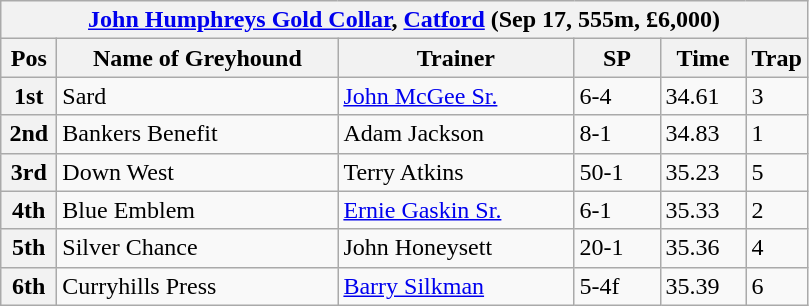<table class="wikitable">
<tr>
<th colspan="6"><a href='#'>John Humphreys Gold Collar</a>, <a href='#'>Catford</a> (Sep 17, 555m, £6,000)</th>
</tr>
<tr>
<th width=30>Pos</th>
<th width=180>Name of Greyhound</th>
<th width=150>Trainer</th>
<th width=50>SP</th>
<th width=50>Time</th>
<th width=30>Trap</th>
</tr>
<tr>
<th>1st</th>
<td>Sard</td>
<td><a href='#'>John McGee Sr.</a></td>
<td>6-4</td>
<td>34.61</td>
<td>3</td>
</tr>
<tr>
<th>2nd</th>
<td>Bankers Benefit</td>
<td>Adam Jackson</td>
<td>8-1</td>
<td>34.83</td>
<td>1</td>
</tr>
<tr>
<th>3rd</th>
<td>Down West</td>
<td>Terry Atkins</td>
<td>50-1</td>
<td>35.23</td>
<td>5</td>
</tr>
<tr>
<th>4th</th>
<td>Blue Emblem</td>
<td><a href='#'>Ernie Gaskin Sr.</a></td>
<td>6-1</td>
<td>35.33</td>
<td>2</td>
</tr>
<tr>
<th>5th</th>
<td>Silver Chance</td>
<td>John Honeysett</td>
<td>20-1</td>
<td>35.36</td>
<td>4</td>
</tr>
<tr>
<th>6th</th>
<td>Curryhills Press</td>
<td><a href='#'>Barry Silkman</a></td>
<td>5-4f</td>
<td>35.39</td>
<td>6</td>
</tr>
</table>
